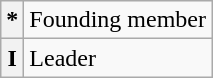<table class="wikitable">
<tr>
<th>*</th>
<td>Founding member</td>
</tr>
<tr>
<th>I</th>
<td>Leader</td>
</tr>
</table>
